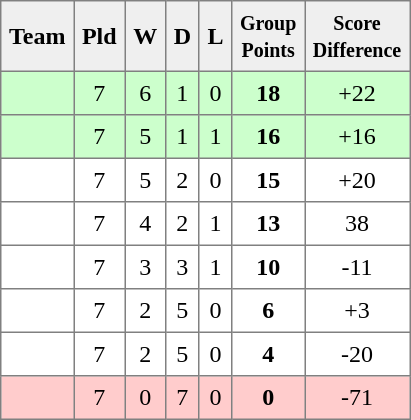<table style=border-collapse:collapse border=1 cellspacing=0 cellpadding=5>
<tr align=center bgcolor=#efefef>
<th>Team</th>
<th>Pld</th>
<th>W</th>
<th>D</th>
<th>L</th>
<th><small>Group<br>Points</small></th>
<th><small>Score<br>Difference</small></th>
</tr>
<tr align=center style="background:#cfc;">
<td style="text-align:left;"> </td>
<td>7</td>
<td>6</td>
<td>1</td>
<td>0</td>
<td><strong>18</strong></td>
<td>+22</td>
</tr>
<tr align=center style="background:#cfc;">
<td style="text-align:left;"> </td>
<td>7</td>
<td>5</td>
<td>1</td>
<td>1</td>
<td><strong>16</strong></td>
<td>+16</td>
</tr>
<tr align=center style="background:#ffffff;">
<td style="text-align:left;"> </td>
<td>7</td>
<td>5</td>
<td>2</td>
<td>0</td>
<td><strong>15</strong></td>
<td>+20</td>
</tr>
<tr align=center style="background:#ffffff;">
<td style="text-align:left;"> </td>
<td>7</td>
<td>4</td>
<td>2</td>
<td>1</td>
<td><strong>13</strong></td>
<td>38</td>
</tr>
<tr align=center style="background:#ffffff;">
<td style="text-align:left;"> </td>
<td>7</td>
<td>3</td>
<td>3</td>
<td>1</td>
<td><strong>10</strong></td>
<td>-11</td>
</tr>
<tr align=center style="background:#ffffff;">
<td style="text-align:left;"> </td>
<td>7</td>
<td>2</td>
<td>5</td>
<td>0</td>
<td><strong>6</strong></td>
<td>+3</td>
</tr>
<tr align=center style="background:#ffffff;">
<td style="text-align:left;"> </td>
<td>7</td>
<td>2</td>
<td>5</td>
<td>0</td>
<td><strong>4</strong></td>
<td>-20</td>
</tr>
<tr align=center style="background:#ffcccc;">
<td style="text-align:left;"> </td>
<td>7</td>
<td>0</td>
<td>7</td>
<td>0</td>
<td><strong>0</strong></td>
<td>-71</td>
</tr>
</table>
